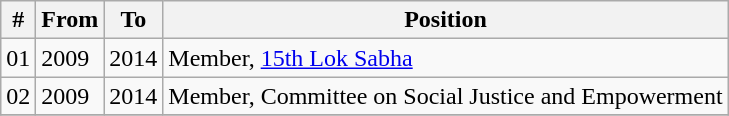<table class="wikitable sortable">
<tr>
<th>#</th>
<th>From</th>
<th>To</th>
<th>Position</th>
</tr>
<tr>
<td>01</td>
<td>2009</td>
<td>2014</td>
<td>Member, <a href='#'>15th Lok Sabha</a></td>
</tr>
<tr>
<td>02</td>
<td>2009</td>
<td>2014</td>
<td>Member, Committee on Social Justice and Empowerment</td>
</tr>
<tr>
</tr>
</table>
